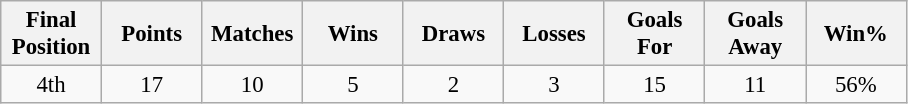<table class="wikitable" style="font-size: 95%; text-align: center;">
<tr>
<th width=60>Final Position</th>
<th width=60>Points</th>
<th width=60>Matches</th>
<th width=60>Wins</th>
<th width=60>Draws</th>
<th width=60>Losses</th>
<th width=60>Goals For</th>
<th width=60>Goals Away</th>
<th width=60>Win%</th>
</tr>
<tr>
<td>4th</td>
<td>17</td>
<td>10</td>
<td>5</td>
<td>2</td>
<td>3</td>
<td>15</td>
<td>11</td>
<td>56%</td>
</tr>
</table>
